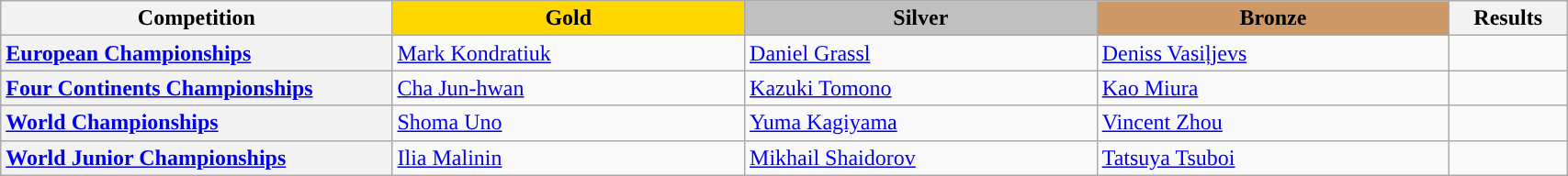<table class="wikitable unsortable" style="text-align:left; width:90%">
<tr>
<th scope="col" style="text-align:center; width:25%;">Competition</th>
<td scope="col" style="text-align:center; width:22.5%; background:gold"><strong>Gold</strong></td>
<td scope="col" style="text-align:center; width:22.5%; background:silver"><strong>Silver</strong></td>
<td scope="col" style="text-align:center; width:22.5%; background:#c96"><strong>Bronze</strong></td>
<th scope="col" style="text-align:center; width:7.5%;">Results</th>
</tr>
<tr>
<th scope="row" style="text-align:left"> <a href='#'>European Championships</a></th>
<td> <a href='#'>Mark Kondratiuk</a></td>
<td> <a href='#'>Daniel Grassl</a></td>
<td> <a href='#'>Deniss Vasiļjevs</a></td>
<td></td>
</tr>
<tr>
<th scope="row" style="text-align:left"> <a href='#'>Four Continents Championships</a></th>
<td> <a href='#'>Cha Jun-hwan</a></td>
<td> <a href='#'>Kazuki Tomono</a></td>
<td> <a href='#'>Kao Miura</a></td>
<td></td>
</tr>
<tr>
<th scope="row" style="text-align:left"> <a href='#'>World Championships</a></th>
<td> <a href='#'>Shoma Uno</a></td>
<td> <a href='#'>Yuma Kagiyama</a></td>
<td> <a href='#'>Vincent Zhou</a></td>
<td></td>
</tr>
<tr>
<th scope="row" style="text-align:left"> <a href='#'>World Junior Championships</a></th>
<td> <a href='#'>Ilia Malinin</a></td>
<td> <a href='#'>Mikhail Shaidorov</a></td>
<td> <a href='#'>Tatsuya Tsuboi</a></td>
<td></td>
</tr>
</table>
